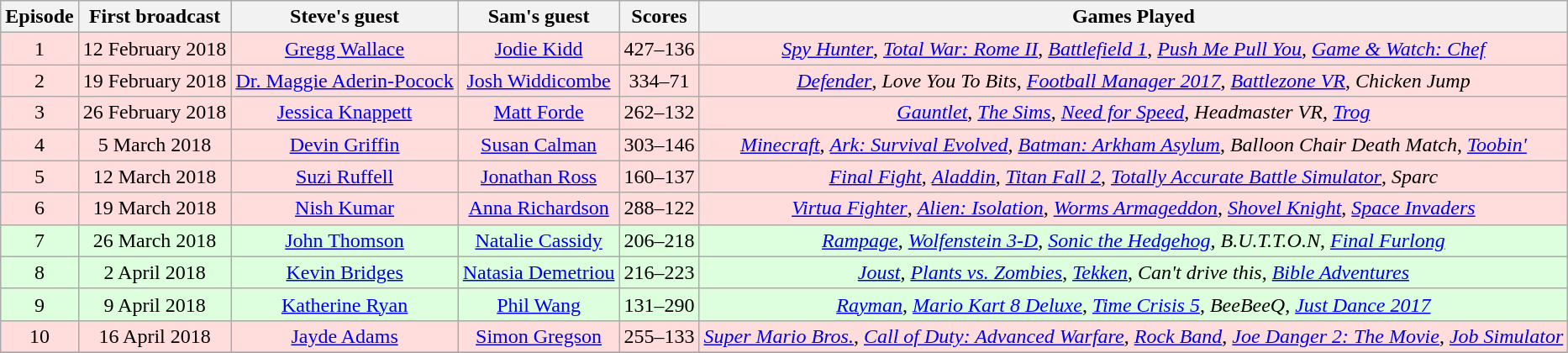<table class="wikitable" style="text-align:center;">
<tr>
<th>Episode</th>
<th>First broadcast</th>
<th>Steve's guest</th>
<th>Sam's guest</th>
<th>Scores</th>
<th>Games Played</th>
</tr>
<tr bgcolor="#ffdddd">
<td>1</td>
<td>12 February 2018</td>
<td><a href='#'>Gregg Wallace</a></td>
<td><a href='#'>Jodie Kidd</a></td>
<td>427–136</td>
<td><em><a href='#'>Spy Hunter</a></em>, <em><a href='#'>Total War: Rome II</a></em>, <em><a href='#'>Battlefield 1</a></em>, <em><a href='#'>Push Me Pull You</a></em>, <em><a href='#'>Game & Watch: Chef</a></em></td>
</tr>
<tr bgcolor="#ffdddd">
<td>2</td>
<td>19 February 2018</td>
<td><a href='#'>Dr. Maggie Aderin-Pocock</a></td>
<td><a href='#'>Josh Widdicombe</a></td>
<td>334–71</td>
<td><em><a href='#'>Defender</a></em>, <em>Love You To Bits</em>, <em><a href='#'>Football Manager 2017</a></em>, <em><a href='#'>Battlezone VR</a></em>, <em>Chicken Jump</em></td>
</tr>
<tr bgcolor="#ffdddd">
<td>3</td>
<td>26 February 2018</td>
<td><a href='#'>Jessica Knappett</a></td>
<td><a href='#'>Matt Forde</a></td>
<td>262–132</td>
<td><em><a href='#'>Gauntlet</a></em>, <em><a href='#'>The Sims</a></em>, <em><a href='#'>Need for Speed</a></em>, <em>Headmaster VR</em>, <em><a href='#'>Trog</a></em></td>
</tr>
<tr bgcolor="#ffdddd">
<td>4</td>
<td>5 March 2018</td>
<td><a href='#'>Devin Griffin</a></td>
<td><a href='#'>Susan Calman</a></td>
<td>303–146</td>
<td><em><a href='#'>Minecraft</a></em>, <em><a href='#'>Ark: Survival Evolved</a></em>, <em><a href='#'>Batman: Arkham Asylum</a></em>, <em>Balloon Chair Death Match</em>, <em><a href='#'>Toobin'</a></em></td>
</tr>
<tr bgcolor="#ffdddd">
<td>5</td>
<td>12 March 2018</td>
<td><a href='#'>Suzi Ruffell</a></td>
<td><a href='#'>Jonathan Ross</a></td>
<td>160–137</td>
<td><em><a href='#'>Final Fight</a></em>, <em><a href='#'>Aladdin</a></em>, <em><a href='#'>Titan Fall 2</a></em>, <em><a href='#'>Totally Accurate Battle Simulator</a></em>, <em>Sparc</em></td>
</tr>
<tr bgcolor="#ffdddd">
<td>6</td>
<td>19 March 2018</td>
<td><a href='#'>Nish Kumar</a></td>
<td><a href='#'>Anna Richardson</a></td>
<td>288–122</td>
<td><em><a href='#'>Virtua Fighter</a></em>, <em><a href='#'>Alien: Isolation</a></em>, <em><a href='#'>Worms Armageddon</a></em>, <em><a href='#'>Shovel Knight</a></em>, <em><a href='#'>Space Invaders</a></em></td>
</tr>
<tr bgcolor="#ddffdd">
<td>7</td>
<td>26 March 2018</td>
<td><a href='#'>John Thomson</a></td>
<td><a href='#'>Natalie Cassidy</a></td>
<td>206–218</td>
<td><em><a href='#'>Rampage</a></em>, <em><a href='#'>Wolfenstein 3-D</a></em>, <em><a href='#'>Sonic the Hedgehog</a></em>, <em>B.U.T.T.O.N</em>, <em><a href='#'>Final Furlong</a></em></td>
</tr>
<tr bgcolor="#ddffdd">
<td>8</td>
<td>2 April 2018</td>
<td><a href='#'>Kevin Bridges</a></td>
<td><a href='#'>Natasia Demetriou</a></td>
<td>216–223</td>
<td><em><a href='#'>Joust</a></em>, <em><a href='#'>Plants vs. Zombies</a></em>, <em><a href='#'>Tekken</a></em>, <em>Can't drive this</em>, <em><a href='#'>Bible Adventures</a></em></td>
</tr>
<tr bgcolor="#ddffdd">
<td>9</td>
<td>9 April 2018</td>
<td><a href='#'>Katherine Ryan</a></td>
<td><a href='#'>Phil Wang</a></td>
<td>131–290</td>
<td><em><a href='#'>Rayman</a></em>, <em><a href='#'>Mario Kart 8 Deluxe</a></em>, <em><a href='#'>Time Crisis 5</a></em>, <em>BeeBeeQ</em>, <em><a href='#'>Just Dance 2017</a></em></td>
</tr>
<tr bgcolor="#ffdddd">
<td>10</td>
<td>16 April 2018</td>
<td><a href='#'>Jayde Adams</a></td>
<td><a href='#'>Simon Gregson</a></td>
<td>255–133</td>
<td><em><a href='#'>Super Mario Bros.</a></em>, <em><a href='#'>Call of Duty: Advanced Warfare</a></em>, <em><a href='#'>Rock Band</a></em>, <em><a href='#'>Joe Danger 2: The Movie</a></em>, <em><a href='#'>Job Simulator</a></em></td>
</tr>
<tr>
</tr>
</table>
